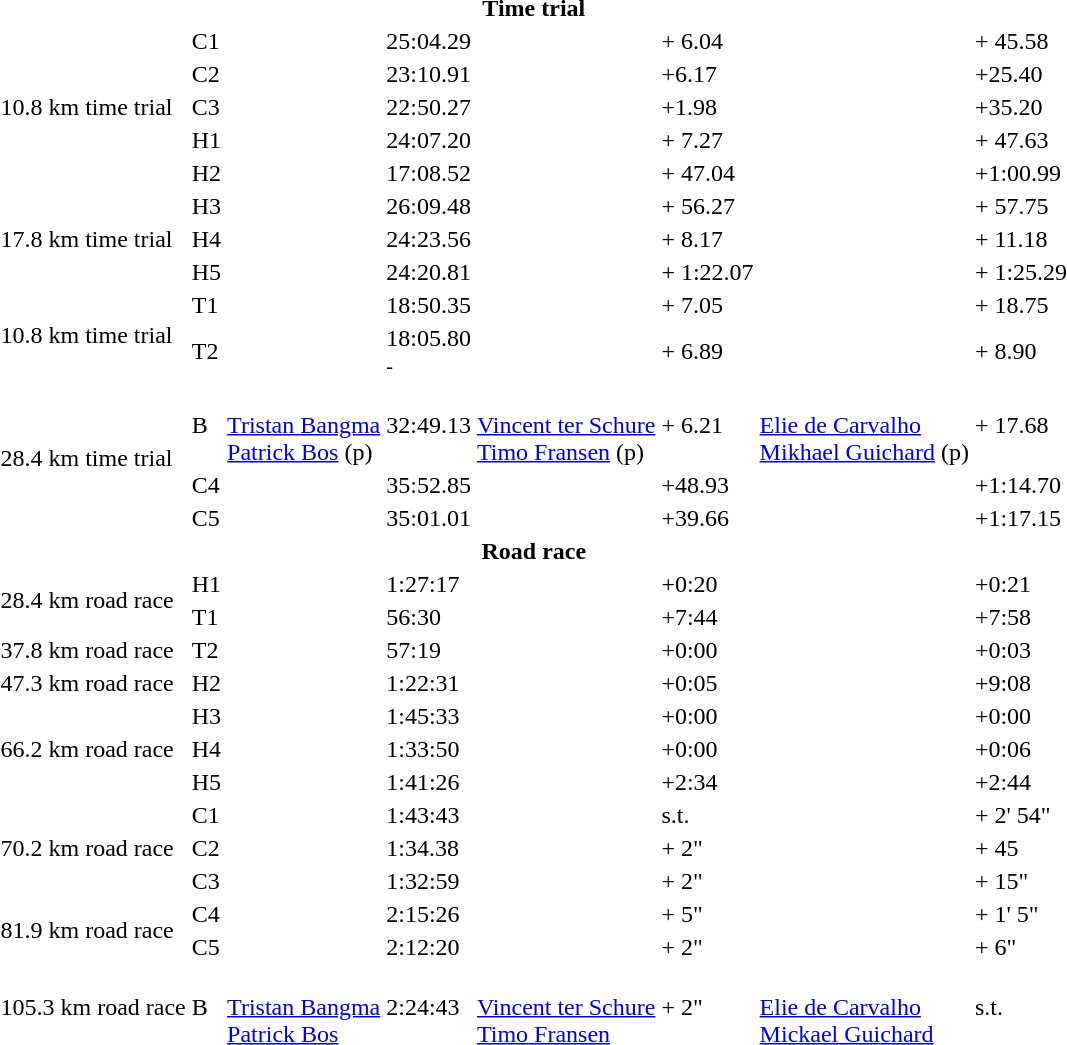<table>
<tr>
<th colspan=8>Time trial</th>
</tr>
<tr>
<td rowspan=5>10.8 km time trial</td>
<td>C1</td>
<td></td>
<td>25:04.29</td>
<td></td>
<td>+ 6.04</td>
<td></td>
<td>+ 45.58</td>
</tr>
<tr>
<td>C2</td>
<td></td>
<td>23:10.91</td>
<td></td>
<td>+6.17</td>
<td></td>
<td>+25.40</td>
</tr>
<tr>
<td>C3</td>
<td></td>
<td>22:50.27</td>
<td></td>
<td>+1.98</td>
<td></td>
<td>+35.20</td>
</tr>
<tr>
<td>H1</td>
<td></td>
<td>24:07.20</td>
<td></td>
<td>+ 7.27</td>
<td></td>
<td>+ 47.63</td>
</tr>
<tr>
<td>H2</td>
<td></td>
<td>17:08.52</td>
<td></td>
<td>+ 47.04</td>
<td></td>
<td>+1:00.99</td>
</tr>
<tr>
<td rowspan=3>17.8 km time trial</td>
<td>H3</td>
<td></td>
<td>26:09.48</td>
<td></td>
<td>+ 56.27</td>
<td></td>
<td>+ 57.75</td>
</tr>
<tr>
<td>H4</td>
<td></td>
<td>24:23.56</td>
<td></td>
<td>+ 8.17</td>
<td></td>
<td>+ 11.18</td>
</tr>
<tr>
<td>H5</td>
<td></td>
<td>24:20.81</td>
<td></td>
<td>+ 1:22.07</td>
<td></td>
<td>+ 1:25.29</td>
</tr>
<tr>
<td rowspan=2>10.8 km time trial</td>
<td>T1</td>
<td align="left"></td>
<td>18:50.35</td>
<td align="left"></td>
<td>+ 7.05</td>
<td align="left"></td>
<td>+ 18.75</td>
</tr>
<tr>
<td>T2</td>
<td align="left"></td>
<td>18:05.80<br><small> - </small></td>
<td align="left"></td>
<td>+ 6.89</td>
<td align="left"></td>
<td>+ 8.90</td>
</tr>
<tr>
<td rowspan=3>28.4 km time trial</td>
<td>B</td>
<td><br><a href='#'>Tristan Bangma</a><br><a href='#'>Patrick Bos</a> (p)</td>
<td>32:49.13</td>
<td><br><a href='#'>Vincent ter Schure</a><br><a href='#'>Timo Fransen</a> (p)</td>
<td>+ 6.21</td>
<td><br><a href='#'>Elie de Carvalho</a><br><a href='#'>Mikhael Guichard</a> (p)</td>
<td>+ 17.68</td>
</tr>
<tr>
<td>C4</td>
<td></td>
<td>35:52.85</td>
<td></td>
<td>+48.93</td>
<td></td>
<td>+1:14.70</td>
</tr>
<tr>
<td>C5</td>
<td></td>
<td>35:01.01</td>
<td></td>
<td>+39.66</td>
<td></td>
<td>+1:17.15</td>
</tr>
<tr>
<th colspan=8>Road race</th>
</tr>
<tr>
<td rowspan=2>28.4 km road race</td>
<td>H1</td>
<td></td>
<td>1:27:17</td>
<td></td>
<td>+0:20</td>
<td></td>
<td>+0:21</td>
</tr>
<tr>
<td>T1</td>
<td></td>
<td>56:30</td>
<td></td>
<td>+7:44</td>
<td></td>
<td>+7:58</td>
</tr>
<tr>
<td>37.8 km road race</td>
<td>T2</td>
<td></td>
<td>57:19</td>
<td></td>
<td>+0:00</td>
<td></td>
<td>+0:03</td>
</tr>
<tr>
<td>47.3 km road race</td>
<td>H2</td>
<td></td>
<td>1:22:31</td>
<td></td>
<td>+0:05</td>
<td></td>
<td>+9:08</td>
</tr>
<tr>
<td rowspan=3>66.2 km road race</td>
<td>H3</td>
<td></td>
<td>1:45:33</td>
<td></td>
<td>+0:00</td>
<td></td>
<td>+0:00</td>
</tr>
<tr>
<td>H4</td>
<td></td>
<td>1:33:50</td>
<td></td>
<td>+0:00</td>
<td></td>
<td>+0:06</td>
</tr>
<tr>
<td>H5</td>
<td></td>
<td>1:41:26</td>
<td></td>
<td>+2:34</td>
<td></td>
<td>+2:44</td>
</tr>
<tr>
<td rowspan=3>70.2 km road race</td>
<td>C1</td>
<td></td>
<td>1:43:43</td>
<td></td>
<td>s.t.</td>
<td></td>
<td>+ 2' 54"</td>
</tr>
<tr>
<td>C2</td>
<td></td>
<td>1:34.38</td>
<td></td>
<td>+ 2"</td>
<td></td>
<td>+ 45</td>
</tr>
<tr>
<td>C3</td>
<td></td>
<td>1:32:59</td>
<td></td>
<td>+ 2"</td>
<td></td>
<td>+ 15"</td>
</tr>
<tr>
<td rowspan=2>81.9 km road race</td>
<td>C4</td>
<td></td>
<td>2:15:26</td>
<td></td>
<td>+ 5"</td>
<td></td>
<td>+ 1' 5"</td>
</tr>
<tr>
<td>C5</td>
<td></td>
<td>2:12:20</td>
<td></td>
<td>+ 2"</td>
<td></td>
<td>+ 6"</td>
</tr>
<tr>
<td>105.3 km road race</td>
<td>B</td>
<td><br><a href='#'>Tristan Bangma</a><br><a href='#'>Patrick Bos</a></td>
<td>2:24:43</td>
<td><br><a href='#'>Vincent ter Schure</a><br><a href='#'>Timo Fransen</a></td>
<td>+ 2"</td>
<td><br><a href='#'>Elie de Carvalho</a><br><a href='#'>Mickael Guichard</a></td>
<td>s.t.</td>
</tr>
</table>
